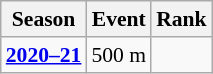<table class="wikitable sortable" style="font-size:90%" style="text-align:center">
<tr>
<th>Season</th>
<th>Event</th>
<th>Rank</th>
</tr>
<tr>
<td><strong><a href='#'>2020–21</a></strong></td>
<td>500 m</td>
<td></td>
</tr>
</table>
